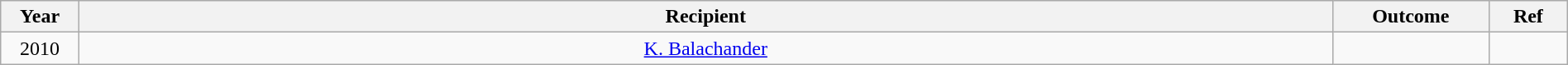<table class="wikitable" style="width:100%;">
<tr>
<th width=5%>Year</th>
<th style="width:80%;">Recipient</th>
<th style="width:10%;">Outcome</th>
<th style="width:5%;">Ref</th>
</tr>
<tr>
<td style="text-align:center;">2010</td>
<td style="text-align:center;"><a href='#'>K. Balachander</a></td>
<td></td>
<td></td>
</tr>
</table>
